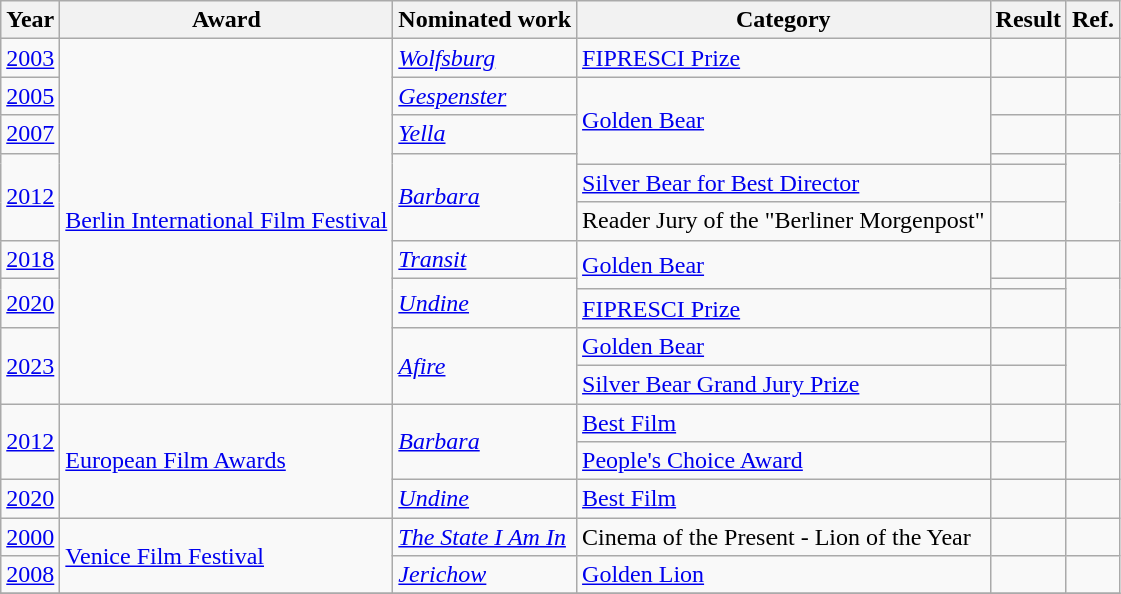<table class="wikitable sortable">
<tr>
<th>Year</th>
<th>Award</th>
<th>Nominated work</th>
<th>Category</th>
<th>Result</th>
<th class="unsortable">Ref.</th>
</tr>
<tr>
<td><a href='#'>2003</a></td>
<td rowspan="11"><a href='#'>Berlin International Film Festival</a></td>
<td><em><a href='#'>Wolfsburg</a></em></td>
<td><a href='#'>FIPRESCI Prize</a></td>
<td></td>
<td></td>
</tr>
<tr>
<td><a href='#'>2005</a></td>
<td><em><a href='#'>Gespenster</a></em></td>
<td rowspan="3"><a href='#'>Golden Bear</a></td>
<td></td>
<td></td>
</tr>
<tr>
<td><a href='#'>2007</a></td>
<td><em><a href='#'>Yella</a></em></td>
<td></td>
<td></td>
</tr>
<tr>
<td rowspan="3"><a href='#'>2012</a></td>
<td rowspan="3"><em><a href='#'>Barbara</a></em></td>
<td></td>
<td rowspan="3"></td>
</tr>
<tr>
<td><a href='#'>Silver Bear for Best Director</a></td>
<td></td>
</tr>
<tr>
<td>Reader Jury of the "Berliner Morgenpost"</td>
<td></td>
</tr>
<tr>
<td><a href='#'>2018</a></td>
<td><em><a href='#'>Transit</a></em></td>
<td rowspan="2"><a href='#'>Golden Bear</a></td>
<td></td>
<td></td>
</tr>
<tr>
<td rowspan="2"><a href='#'>2020</a></td>
<td rowspan="2"><em><a href='#'>Undine</a></em></td>
<td></td>
<td rowspan="2"></td>
</tr>
<tr>
<td><a href='#'>FIPRESCI Prize</a></td>
<td></td>
</tr>
<tr>
<td rowspan="2"><a href='#'>2023</a></td>
<td rowspan="2"><em><a href='#'>Afire</a></em></td>
<td><a href='#'>Golden Bear</a></td>
<td></td>
<td rowspan="2"></td>
</tr>
<tr>
<td><a href='#'>Silver Bear Grand Jury Prize</a></td>
<td></td>
</tr>
<tr>
<td rowspan="2"><a href='#'>2012</a></td>
<td rowspan="3"><a href='#'>European Film Awards</a></td>
<td rowspan="2"><em><a href='#'>Barbara</a></em></td>
<td><a href='#'>Best Film</a></td>
<td></td>
<td rowspan="2"></td>
</tr>
<tr>
<td><a href='#'>People's Choice Award</a></td>
<td></td>
</tr>
<tr>
<td><a href='#'>2020</a></td>
<td><em><a href='#'>Undine</a></em></td>
<td><a href='#'>Best Film</a></td>
<td></td>
<td></td>
</tr>
<tr>
<td><a href='#'>2000</a></td>
<td rowspan="2"><a href='#'>Venice Film Festival</a></td>
<td><em><a href='#'>The State I Am In</a></em></td>
<td>Cinema of the Present - Lion of the Year</td>
<td></td>
<td></td>
</tr>
<tr>
<td><a href='#'>2008</a></td>
<td><em><a href='#'>Jerichow</a></em></td>
<td><a href='#'>Golden Lion</a></td>
<td></td>
<td></td>
</tr>
<tr>
</tr>
</table>
